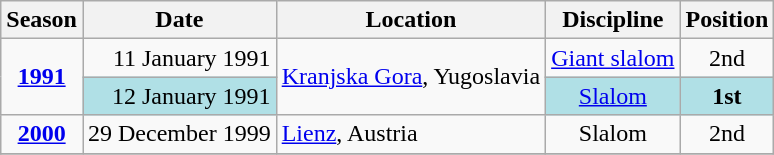<table class="wikitable" style="text-align:center; font-size:100%;">
<tr>
<th>Season</th>
<th>Date</th>
<th>Location</th>
<th>Discipline</th>
<th>Position</th>
</tr>
<tr>
<td rowspan="2" align=center><strong><a href='#'>1991</a></strong></td>
<td align="right">11 January 1991</td>
<td rowspan="2" align="left"> <a href='#'>Kranjska Gora</a>, Yugoslavia</td>
<td><a href='#'>Giant slalom</a></td>
<td>2nd</td>
</tr>
<tr>
<td bgcolor="#BOEOE6" align="right">12 January 1991</td>
<td bgcolor="#BOEOE6"><a href='#'>Slalom</a></td>
<td bgcolor="#BOEOE6"><strong>1st</strong></td>
</tr>
<tr>
<td><strong><a href='#'>2000</a></strong></td>
<td align="right">29 December 1999</td>
<td align="left"> <a href='#'>Lienz</a>, Austria</td>
<td>Slalom</td>
<td>2nd</td>
</tr>
<tr>
</tr>
</table>
